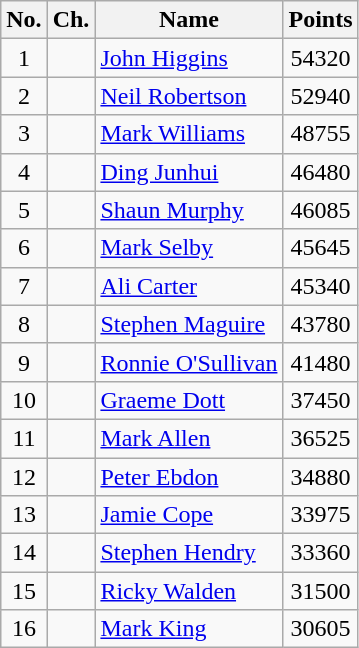<table class="wikitable" style="text-align: center;">
<tr>
<th>No.</th>
<th>Ch.</th>
<th align="left">Name</th>
<th>Points</th>
</tr>
<tr>
<td>1</td>
<td></td>
<td style="text-align:left;"> <a href='#'>John Higgins</a></td>
<td>54320</td>
</tr>
<tr>
<td>2</td>
<td></td>
<td style="text-align:left;"> <a href='#'>Neil Robertson</a></td>
<td>52940</td>
</tr>
<tr>
<td>3</td>
<td></td>
<td style="text-align:left;"> <a href='#'>Mark Williams</a></td>
<td>48755</td>
</tr>
<tr>
<td>4</td>
<td></td>
<td style="text-align:left;"> <a href='#'>Ding Junhui</a></td>
<td>46480</td>
</tr>
<tr>
<td>5</td>
<td></td>
<td style="text-align:left;"> <a href='#'>Shaun Murphy</a></td>
<td>46085</td>
</tr>
<tr>
<td>6</td>
<td></td>
<td style="text-align:left;"> <a href='#'>Mark Selby</a></td>
<td>45645</td>
</tr>
<tr>
<td>7</td>
<td></td>
<td style="text-align:left;"> <a href='#'>Ali Carter</a></td>
<td>45340</td>
</tr>
<tr>
<td>8</td>
<td></td>
<td style="text-align:left;"> <a href='#'>Stephen Maguire</a></td>
<td>43780</td>
</tr>
<tr>
<td>9</td>
<td></td>
<td style="text-align:left;"> <a href='#'>Ronnie O'Sullivan</a></td>
<td>41480</td>
</tr>
<tr>
<td>10</td>
<td></td>
<td style="text-align:left;"> <a href='#'>Graeme Dott</a></td>
<td>37450</td>
</tr>
<tr>
<td>11</td>
<td></td>
<td style="text-align:left;"> <a href='#'>Mark Allen</a></td>
<td>36525</td>
</tr>
<tr>
<td>12</td>
<td></td>
<td style="text-align:left;"> <a href='#'>Peter Ebdon</a></td>
<td>34880</td>
</tr>
<tr>
<td>13</td>
<td></td>
<td style="text-align:left;"> <a href='#'>Jamie Cope</a></td>
<td>33975</td>
</tr>
<tr>
<td>14</td>
<td></td>
<td style="text-align:left;"> <a href='#'>Stephen Hendry</a></td>
<td>33360</td>
</tr>
<tr>
<td>15</td>
<td></td>
<td style="text-align:left;"> <a href='#'>Ricky Walden</a></td>
<td>31500</td>
</tr>
<tr>
<td>16</td>
<td></td>
<td style="text-align:left;"> <a href='#'>Mark King</a></td>
<td>30605</td>
</tr>
</table>
